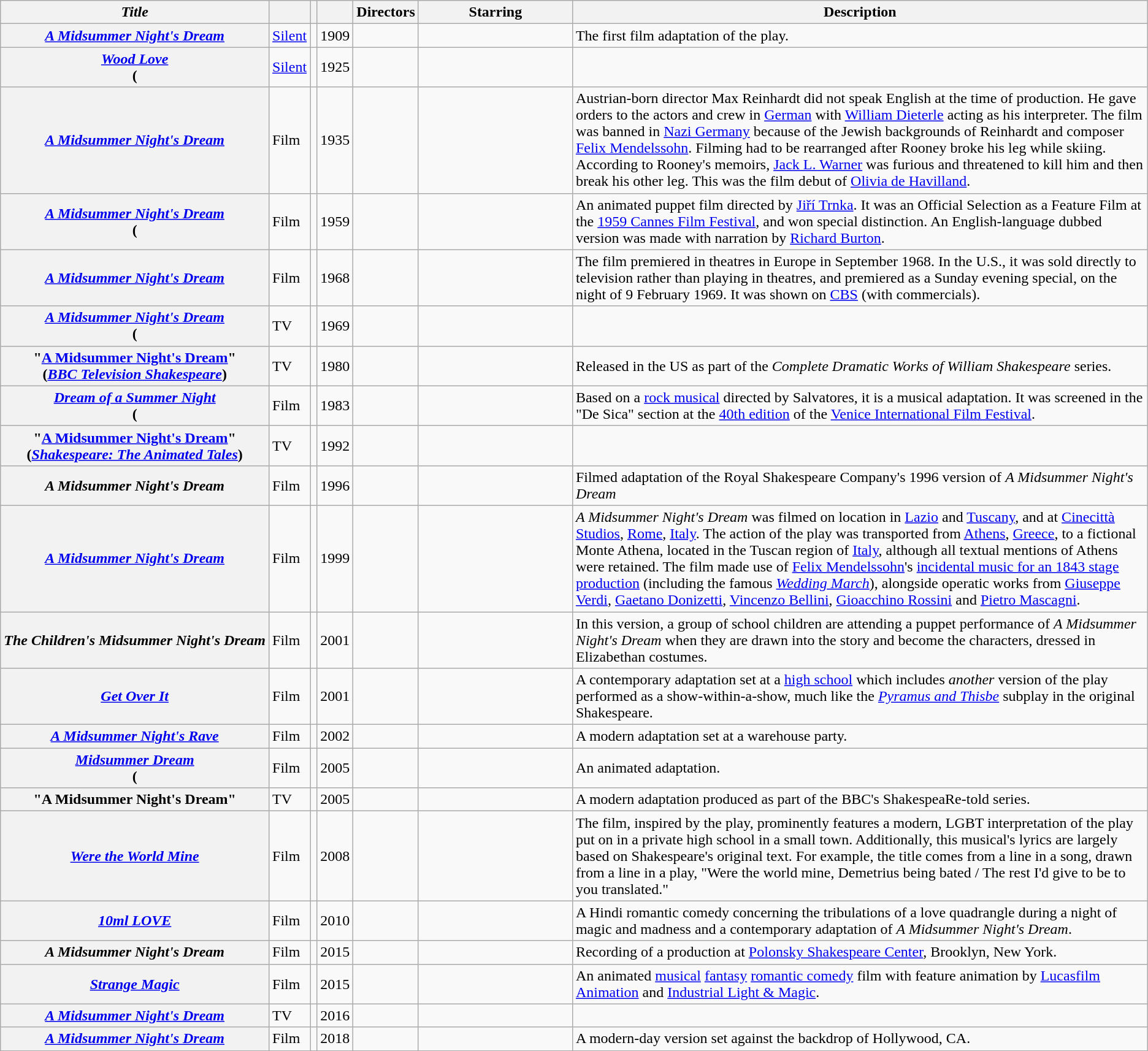<table class="wikitable sortable">
<tr>
<th scope="col"><em>Title</em></th>
<th scope="col"></th>
<th scope="col"></th>
<th scope="col"></th>
<th scope="col" class="unsortable">Directors</th>
<th scope="col" class="unsortable" style="min-width: 10em">Starring</th>
<th scope="col" class="unsortable" style="min-width: 15em">Description</th>
</tr>
<tr>
<th scope="row" style="white-space: nowrap"><em><a href='#'>A Midsummer Night's Dream</a></em></th>
<td><a href='#'>Silent</a></td>
<td></td>
<td>1909</td>
<td></td>
<td></td>
<td>The first film adaptation of the play.</td>
</tr>
<tr>
<th scope="row" style="white-space: nowrap"><em><a href='#'>Wood Love</a></em><br>(</th>
<td><a href='#'>Silent</a></td>
<td></td>
<td>1925</td>
<td></td>
<td></td>
<td></td>
</tr>
<tr>
<th scope="row" style="white-space: nowrap"><em><a href='#'>A Midsummer Night's Dream</a></em></th>
<td>Film</td>
<td></td>
<td>1935</td>
<td></td>
<td></td>
<td>Austrian-born director Max Reinhardt did not speak English at the time of production. He gave orders to the actors and crew in <a href='#'>German</a> with <a href='#'>William Dieterle</a> acting as his interpreter. The film was banned in <a href='#'>Nazi Germany</a> because of the Jewish backgrounds of Reinhardt and composer <a href='#'>Felix Mendelssohn</a>. Filming had to be rearranged after Rooney broke his leg while skiing. According to Rooney's memoirs, <a href='#'>Jack L. Warner</a> was furious and threatened to kill him and then break his other leg. This was the film debut of <a href='#'>Olivia de Havilland</a>.</td>
</tr>
<tr>
<th scope="row" style="white-space: nowrap"><em><a href='#'>A Midsummer Night's Dream</a></em><br>(</th>
<td>Film</td>
<td></td>
<td>1959</td>
<td></td>
<td></td>
<td>An animated puppet film directed by <a href='#'>Jiří Trnka</a>. It was an Official Selection as a Feature Film at the <a href='#'>1959 Cannes Film Festival</a>, and won special distinction. An English-language dubbed version was made with narration by <a href='#'>Richard Burton</a>.</td>
</tr>
<tr>
<th scope="row" style="white-space: nowrap"><em><a href='#'>A Midsummer Night's Dream</a></em></th>
<td>Film</td>
<td></td>
<td>1968</td>
<td></td>
<td></td>
<td>The film premiered in theatres in Europe in September 1968. In the U.S., it was sold directly to television rather than playing in theatres, and premiered as a Sunday evening special, on the night of 9 February 1969. It was shown on <a href='#'>CBS</a> (with commercials).</td>
</tr>
<tr>
<th scope="row" style="white-space: nowrap"><em><a href='#'>A Midsummer Night's Dream</a></em><br>(</th>
<td>TV</td>
<td></td>
<td>1969</td>
<td></td>
<td></td>
<td></td>
</tr>
<tr>
<th scope="row" style="white-space: nowrap">"<a href='#'>A Midsummer Night's Dream</a>"<br>(<em><a href='#'>BBC Television Shakespeare</a></em>)</th>
<td>TV</td>
<td></td>
<td>1980</td>
<td></td>
<td></td>
<td>Released in the US as part of the <em>Complete Dramatic Works of William Shakespeare</em> series.</td>
</tr>
<tr>
<th scope="row" style="white-space: nowrap"><em><a href='#'>Dream of a Summer Night</a></em><br>(</th>
<td>Film</td>
<td></td>
<td>1983</td>
<td></td>
<td></td>
<td>Based on a <a href='#'>rock musical</a> directed by Salvatores, it is a musical adaptation. It was screened in the "De Sica" section at the <a href='#'>40th edition</a> of the <a href='#'>Venice International Film Festival</a>.</td>
</tr>
<tr>
<th scope="row" style="white-space: nowrap">"<a href='#'>A Midsummer Night's Dream</a>"<br>(<em><a href='#'>Shakespeare: The Animated Tales</a></em>)</th>
<td>TV</td>
<td></td>
<td>1992</td>
<td></td>
<td></td>
<td></td>
</tr>
<tr>
<th scope="row" style="white-space: nowrap"><em>A Midsummer Night's Dream</em></th>
<td>Film</td>
<td></td>
<td>1996</td>
<td></td>
<td></td>
<td>Filmed adaptation of the Royal Shakespeare Company's 1996 version of <em>A Midsummer Night's Dream</em></td>
</tr>
<tr>
<th scope="row" style="white-space: nowrap"><em><a href='#'>A Midsummer Night's Dream</a></em></th>
<td>Film</td>
<td></td>
<td>1999</td>
<td></td>
<td></td>
<td><em>A Midsummer Night's Dream</em> was filmed on location in <a href='#'>Lazio</a> and <a href='#'>Tuscany</a>, and at <a href='#'>Cinecittà Studios</a>, <a href='#'>Rome</a>, <a href='#'>Italy</a>. The action of the play was transported from <a href='#'>Athens</a>, <a href='#'>Greece</a>, to a fictional Monte Athena, located in the Tuscan region of <a href='#'>Italy</a>, although all textual mentions of Athens were retained. The film made use of <a href='#'>Felix Mendelssohn</a>'s <a href='#'>incidental music for an 1843 stage production</a> (including the famous <em><a href='#'>Wedding March</a></em>), alongside operatic works from <a href='#'>Giuseppe Verdi</a>, <a href='#'>Gaetano Donizetti</a>, <a href='#'>Vincenzo Bellini</a>, <a href='#'>Gioacchino Rossini</a> and <a href='#'>Pietro Mascagni</a>.</td>
</tr>
<tr>
<th scope="row" style="white-space: nowrap"><em>The Children's Midsummer Night's Dream</em></th>
<td>Film</td>
<td></td>
<td>2001</td>
<td></td>
<td></td>
<td>In this version, a group of school children are attending a puppet performance of <em>A Midsummer Night's Dream</em> when they are drawn into the story and become the characters, dressed in Elizabethan costumes.</td>
</tr>
<tr>
<th scope="row" style="white-space: nowrap"><em><a href='#'>Get Over It</a></em></th>
<td>Film</td>
<td></td>
<td>2001</td>
<td></td>
<td></td>
<td>A contemporary adaptation set at a <a href='#'>high school</a> which includes <em>another</em> version of the play performed as a show-within-a-show, much like the <em><a href='#'>Pyramus and Thisbe</a></em> subplay in the original Shakespeare.</td>
</tr>
<tr>
<th scope="row" style="white-space: nowrap"><em><a href='#'>A Midsummer Night's Rave</a></em></th>
<td>Film</td>
<td></td>
<td>2002</td>
<td></td>
<td></td>
<td>A modern adaptation set at a warehouse party.</td>
</tr>
<tr>
<th scope="row" style="white-space: normal"><em><a href='#'>Midsummer Dream</a></em><br>(</th>
<td>Film</td>
<td></td>
<td>2005</td>
<td></td>
<td></td>
<td>An animated adaptation.</td>
</tr>
<tr>
<th scope="row" style="white-space: nowrap">"A Midsummer Night's Dream"<br></th>
<td>TV</td>
<td></td>
<td>2005</td>
<td></td>
<td></td>
<td>A modern adaptation produced as part of the BBC's ShakespeaRe-told series.</td>
</tr>
<tr>
<th scope="row" style="white-space: nowrap"><em><a href='#'>Were the World Mine</a></em></th>
<td>Film</td>
<td></td>
<td>2008</td>
<td></td>
<td></td>
<td>The film, inspired by the play, prominently features a modern, LGBT interpretation of the play put on in a private high school in a small town. Additionally, this musical's lyrics are largely based on Shakespeare's original text. For example, the title comes from a line in a song, drawn from a line in a play, "Were the world mine, Demetrius being bated / The rest I'd give to be to you translated."</td>
</tr>
<tr>
<th scope="row" style="white-space: nowrap"><em><a href='#'>10ml LOVE</a></em></th>
<td>Film</td>
<td></td>
<td>2010</td>
<td></td>
<td></td>
<td>A Hindi romantic comedy concerning the tribulations of a love quadrangle during a night of magic and madness and a contemporary adaptation of <em>A Midsummer Night's Dream</em>.</td>
</tr>
<tr>
<th scope="row" style="white-space: nowrap"><em>A Midsummer Night's Dream</em></th>
<td>Film</td>
<td></td>
<td>2015</td>
<td></td>
<td></td>
<td>Recording of a production at <a href='#'>Polonsky Shakespeare Center</a>, Brooklyn, New York.</td>
</tr>
<tr>
<th scope="row" style="white-space: nowrap"><em><a href='#'>Strange Magic</a></em></th>
<td>Film</td>
<td></td>
<td>2015</td>
<td></td>
<td></td>
<td>An animated <a href='#'>musical</a> <a href='#'>fantasy</a> <a href='#'>romantic comedy</a> film with feature animation by <a href='#'>Lucasfilm Animation</a> and <a href='#'>Industrial Light & Magic</a>.</td>
</tr>
<tr>
<th scope="row" style="white-space: nowrap"><em><a href='#'>A Midsummer Night's Dream</a></em></th>
<td>TV</td>
<td></td>
<td>2016</td>
<td></td>
<td></td>
<td></td>
</tr>
<tr>
<th scope="row" style="white-space: nowrap"><em><a href='#'>A Midsummer Night's Dream</a></em></th>
<td>Film</td>
<td></td>
<td>2018</td>
<td></td>
<td></td>
<td>A modern-day version set against the backdrop of Hollywood, CA.</td>
</tr>
</table>
